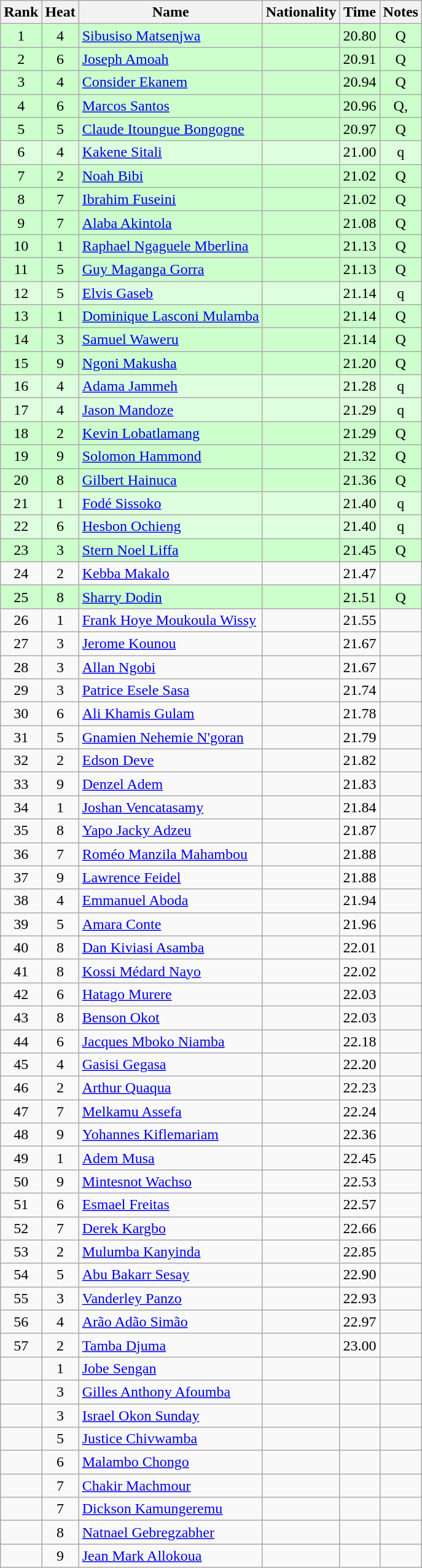<table class="wikitable sortable" style="text-align:center">
<tr>
<th>Rank</th>
<th>Heat</th>
<th>Name</th>
<th>Nationality</th>
<th>Time</th>
<th>Notes</th>
</tr>
<tr bgcolor=ccffcc>
<td>1</td>
<td>4</td>
<td align=left><a href='#'>Sibusiso Matsenjwa</a></td>
<td align=left></td>
<td>20.80</td>
<td>Q</td>
</tr>
<tr bgcolor=ccffcc>
<td>2</td>
<td>6</td>
<td align=left><a href='#'>Joseph Amoah</a></td>
<td align=left></td>
<td>20.91</td>
<td>Q</td>
</tr>
<tr bgcolor=ccffcc>
<td>3</td>
<td>4</td>
<td align=left><a href='#'>Consider Ekanem</a></td>
<td align=left></td>
<td>20.94</td>
<td>Q</td>
</tr>
<tr bgcolor=ccffcc>
<td>4</td>
<td>6</td>
<td align=left><a href='#'>Marcos Santos</a></td>
<td align=left></td>
<td>20.96</td>
<td>Q, </td>
</tr>
<tr bgcolor=ccffcc>
<td>5</td>
<td>5</td>
<td align=left><a href='#'>Claude Itoungue Bongogne</a></td>
<td align=left></td>
<td>20.97</td>
<td>Q</td>
</tr>
<tr bgcolor=ddffdd>
<td>6</td>
<td>4</td>
<td align=left><a href='#'>Kakene Sitali</a></td>
<td align=left></td>
<td>21.00</td>
<td>q</td>
</tr>
<tr bgcolor=ccffcc>
<td>7</td>
<td>2</td>
<td align=left><a href='#'>Noah Bibi</a></td>
<td align=left></td>
<td>21.02</td>
<td>Q</td>
</tr>
<tr bgcolor=ccffcc>
<td>8</td>
<td>7</td>
<td align=left><a href='#'>Ibrahim Fuseini</a></td>
<td align=left></td>
<td>21.02</td>
<td>Q</td>
</tr>
<tr bgcolor=ccffcc>
<td>9</td>
<td>7</td>
<td align=left><a href='#'>Alaba Akintola</a></td>
<td align=left></td>
<td>21.08</td>
<td>Q</td>
</tr>
<tr bgcolor=ccffcc>
<td>10</td>
<td>1</td>
<td align=left><a href='#'>Raphael Ngaguele Mberlina</a></td>
<td align=left></td>
<td>21.13</td>
<td>Q</td>
</tr>
<tr bgcolor=ccffcc>
<td>11</td>
<td>5</td>
<td align=left><a href='#'>Guy Maganga Gorra</a></td>
<td align=left></td>
<td>21.13</td>
<td>Q</td>
</tr>
<tr bgcolor=ddffdd>
<td>12</td>
<td>5</td>
<td align=left><a href='#'>Elvis Gaseb</a></td>
<td align=left></td>
<td>21.14</td>
<td>q</td>
</tr>
<tr bgcolor=ccffcc>
<td>13</td>
<td>1</td>
<td align=left><a href='#'>Dominique Lasconi Mulamba</a></td>
<td align=left></td>
<td>21.14</td>
<td>Q</td>
</tr>
<tr bgcolor=ccffcc>
<td>14</td>
<td>3</td>
<td align=left><a href='#'>Samuel Waweru</a></td>
<td align=left></td>
<td>21.14</td>
<td>Q</td>
</tr>
<tr bgcolor=ccffcc>
<td>15</td>
<td>9</td>
<td align=left><a href='#'>Ngoni Makusha</a></td>
<td align=left></td>
<td>21.20</td>
<td>Q</td>
</tr>
<tr bgcolor=ddffdd>
<td>16</td>
<td>4</td>
<td align=left><a href='#'>Adama Jammeh</a></td>
<td align=left></td>
<td>21.28</td>
<td>q</td>
</tr>
<tr bgcolor=ddffdd>
<td>17</td>
<td>4</td>
<td align=left><a href='#'>Jason Mandoze</a></td>
<td align=left></td>
<td>21.29</td>
<td>q</td>
</tr>
<tr bgcolor=ccffcc>
<td>18</td>
<td>2</td>
<td align=left><a href='#'>Kevin Lobatlamang</a></td>
<td align=left></td>
<td>21.29</td>
<td>Q</td>
</tr>
<tr bgcolor=ccffcc>
<td>19</td>
<td>9</td>
<td align=left><a href='#'>Solomon Hammond</a></td>
<td align=left></td>
<td>21.32</td>
<td>Q</td>
</tr>
<tr bgcolor=ccffcc>
<td>20</td>
<td>8</td>
<td align=left><a href='#'>Gilbert Hainuca</a></td>
<td align=left></td>
<td>21.36</td>
<td>Q</td>
</tr>
<tr bgcolor=ddffdd>
<td>21</td>
<td>1</td>
<td align=left><a href='#'>Fodé Sissoko</a></td>
<td align=left></td>
<td>21.40</td>
<td>q</td>
</tr>
<tr bgcolor=ddffdd>
<td>22</td>
<td>6</td>
<td align=left><a href='#'>Hesbon Ochieng</a></td>
<td align=left></td>
<td>21.40</td>
<td>q</td>
</tr>
<tr bgcolor=ccffcc>
<td>23</td>
<td>3</td>
<td align=left><a href='#'>Stern Noel Liffa</a></td>
<td align=left></td>
<td>21.45</td>
<td>Q</td>
</tr>
<tr>
<td>24</td>
<td>2</td>
<td align=left><a href='#'>Kebba Makalo</a></td>
<td align=left></td>
<td>21.47</td>
<td></td>
</tr>
<tr bgcolor=ccffcc>
<td>25</td>
<td>8</td>
<td align=left><a href='#'>Sharry Dodin</a></td>
<td align=left></td>
<td>21.51</td>
<td>Q</td>
</tr>
<tr>
<td>26</td>
<td>1</td>
<td align=left><a href='#'>Frank Hoye Moukoula Wissy</a></td>
<td align=left></td>
<td>21.55</td>
<td></td>
</tr>
<tr>
<td>27</td>
<td>3</td>
<td align=left><a href='#'>Jerome Kounou</a></td>
<td align=left></td>
<td>21.67</td>
<td></td>
</tr>
<tr>
<td>28</td>
<td>3</td>
<td align=left><a href='#'>Allan Ngobi</a></td>
<td align=left></td>
<td>21.67</td>
<td></td>
</tr>
<tr>
<td>29</td>
<td>3</td>
<td align=left><a href='#'>Patrice Esele Sasa</a></td>
<td align=left></td>
<td>21.74</td>
<td></td>
</tr>
<tr>
<td>30</td>
<td>6</td>
<td align=left><a href='#'>Ali Khamis Gulam</a></td>
<td align=left></td>
<td>21.78</td>
<td></td>
</tr>
<tr>
<td>31</td>
<td>5</td>
<td align=left><a href='#'>Gnamien Nehemie N'goran</a></td>
<td align=left></td>
<td>21.79</td>
<td></td>
</tr>
<tr>
<td>32</td>
<td>2</td>
<td align=left><a href='#'>Edson Deve</a></td>
<td align=left></td>
<td>21.82</td>
<td></td>
</tr>
<tr>
<td>33</td>
<td>9</td>
<td align=left><a href='#'>Denzel Adem</a></td>
<td align=left></td>
<td>21.83</td>
<td></td>
</tr>
<tr>
<td>34</td>
<td>1</td>
<td align=left><a href='#'>Joshan Vencatasamy</a></td>
<td align=left></td>
<td>21.84</td>
<td></td>
</tr>
<tr>
<td>35</td>
<td>8</td>
<td align=left><a href='#'>Yapo Jacky Adzeu</a></td>
<td align=left></td>
<td>21.87</td>
<td></td>
</tr>
<tr>
<td>36</td>
<td>7</td>
<td align=left><a href='#'>Roméo Manzila Mahambou</a></td>
<td align=left></td>
<td>21.88</td>
<td></td>
</tr>
<tr>
<td>37</td>
<td>9</td>
<td align=left><a href='#'>Lawrence Feidel</a></td>
<td align=left></td>
<td>21.88</td>
<td></td>
</tr>
<tr>
<td>38</td>
<td>4</td>
<td align=left><a href='#'>Emmanuel Aboda</a></td>
<td align=left></td>
<td>21.94</td>
<td></td>
</tr>
<tr>
<td>39</td>
<td>5</td>
<td align=left><a href='#'>Amara Conte</a></td>
<td align=left></td>
<td>21.96</td>
<td></td>
</tr>
<tr>
<td>40</td>
<td>8</td>
<td align=left><a href='#'>Dan Kiviasi Asamba</a></td>
<td align=left></td>
<td>22.01</td>
<td></td>
</tr>
<tr>
<td>41</td>
<td>8</td>
<td align=left><a href='#'>Kossi Médard Nayo</a></td>
<td align=left></td>
<td>22.02</td>
<td></td>
</tr>
<tr>
<td>42</td>
<td>6</td>
<td align=left><a href='#'>Hatago Murere</a></td>
<td align=left></td>
<td>22.03</td>
<td></td>
</tr>
<tr>
<td>43</td>
<td>8</td>
<td align=left><a href='#'>Benson Okot</a></td>
<td align=left></td>
<td>22.03</td>
<td></td>
</tr>
<tr>
<td>44</td>
<td>6</td>
<td align=left><a href='#'>Jacques Mboko Niamba</a></td>
<td align=left></td>
<td>22.18</td>
<td></td>
</tr>
<tr>
<td>45</td>
<td>4</td>
<td align=left><a href='#'>Gasisi Gegasa</a></td>
<td align=left></td>
<td>22.20</td>
<td></td>
</tr>
<tr>
<td>46</td>
<td>2</td>
<td align=left><a href='#'>Arthur Quaqua</a></td>
<td align=left></td>
<td>22.23</td>
<td></td>
</tr>
<tr>
<td>47</td>
<td>7</td>
<td align=left><a href='#'>Melkamu Assefa</a></td>
<td align=left></td>
<td>22.24</td>
<td></td>
</tr>
<tr>
<td>48</td>
<td>9</td>
<td align=left><a href='#'>Yohannes Kiflemariam</a></td>
<td align=left></td>
<td>22.36</td>
<td></td>
</tr>
<tr>
<td>49</td>
<td>1</td>
<td align=left><a href='#'>Adem Musa</a></td>
<td align=left></td>
<td>22.45</td>
<td></td>
</tr>
<tr>
<td>50</td>
<td>9</td>
<td align=left><a href='#'>Mintesnot Wachso</a></td>
<td align=left></td>
<td>22.53</td>
<td></td>
</tr>
<tr>
<td>51</td>
<td>6</td>
<td align=left><a href='#'>Esmael Freitas</a></td>
<td align=left></td>
<td>22.57</td>
<td></td>
</tr>
<tr>
<td>52</td>
<td>7</td>
<td align=left><a href='#'>Derek Kargbo</a></td>
<td align=left></td>
<td>22.66</td>
<td></td>
</tr>
<tr>
<td>53</td>
<td>2</td>
<td align=left><a href='#'>Mulumba Kanyinda</a></td>
<td align=left></td>
<td>22.85</td>
<td></td>
</tr>
<tr>
<td>54</td>
<td>5</td>
<td align=left><a href='#'>Abu Bakarr Sesay</a></td>
<td align=left></td>
<td>22.90</td>
<td></td>
</tr>
<tr>
<td>55</td>
<td>3</td>
<td align=left><a href='#'>Vanderley Panzo</a></td>
<td align=left></td>
<td>22.93</td>
<td></td>
</tr>
<tr>
<td>56</td>
<td>4</td>
<td align=left><a href='#'>Arão Adão Simão</a></td>
<td align=left></td>
<td>22.97</td>
<td></td>
</tr>
<tr>
<td>57</td>
<td>2</td>
<td align=left><a href='#'>Tamba Djuma</a></td>
<td align=left></td>
<td>23.00</td>
<td></td>
</tr>
<tr>
<td></td>
<td>1</td>
<td align=left><a href='#'>Jobe Sengan</a></td>
<td align=left></td>
<td></td>
<td></td>
</tr>
<tr>
<td></td>
<td>3</td>
<td align=left><a href='#'>Gilles Anthony Afoumba</a></td>
<td align=left></td>
<td></td>
<td></td>
</tr>
<tr>
<td></td>
<td>3</td>
<td align=left><a href='#'>Israel Okon Sunday</a></td>
<td align=left></td>
<td></td>
<td></td>
</tr>
<tr>
<td></td>
<td>5</td>
<td align=left><a href='#'>Justice Chivwamba</a></td>
<td align=left></td>
<td></td>
<td></td>
</tr>
<tr>
<td></td>
<td>6</td>
<td align=left><a href='#'>Malambo Chongo</a></td>
<td align=left></td>
<td></td>
<td></td>
</tr>
<tr>
<td></td>
<td>7</td>
<td align=left><a href='#'>Chakir Machmour</a></td>
<td align=left></td>
<td></td>
<td></td>
</tr>
<tr>
<td></td>
<td>7</td>
<td align=left><a href='#'>Dickson Kamungeremu</a></td>
<td align=left></td>
<td></td>
<td></td>
</tr>
<tr>
<td></td>
<td>8</td>
<td align=left><a href='#'>Natnael Gebregzabher</a></td>
<td align=left></td>
<td></td>
<td></td>
</tr>
<tr>
<td></td>
<td>9</td>
<td align=left><a href='#'>Jean Mark Allokoua</a></td>
<td align=left></td>
<td></td>
<td></td>
</tr>
</table>
